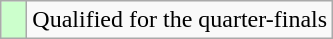<table class="wikitable">
<tr>
<td width=10px bgcolor="#ccffcc"></td>
<td>Qualified for the quarter-finals</td>
</tr>
</table>
